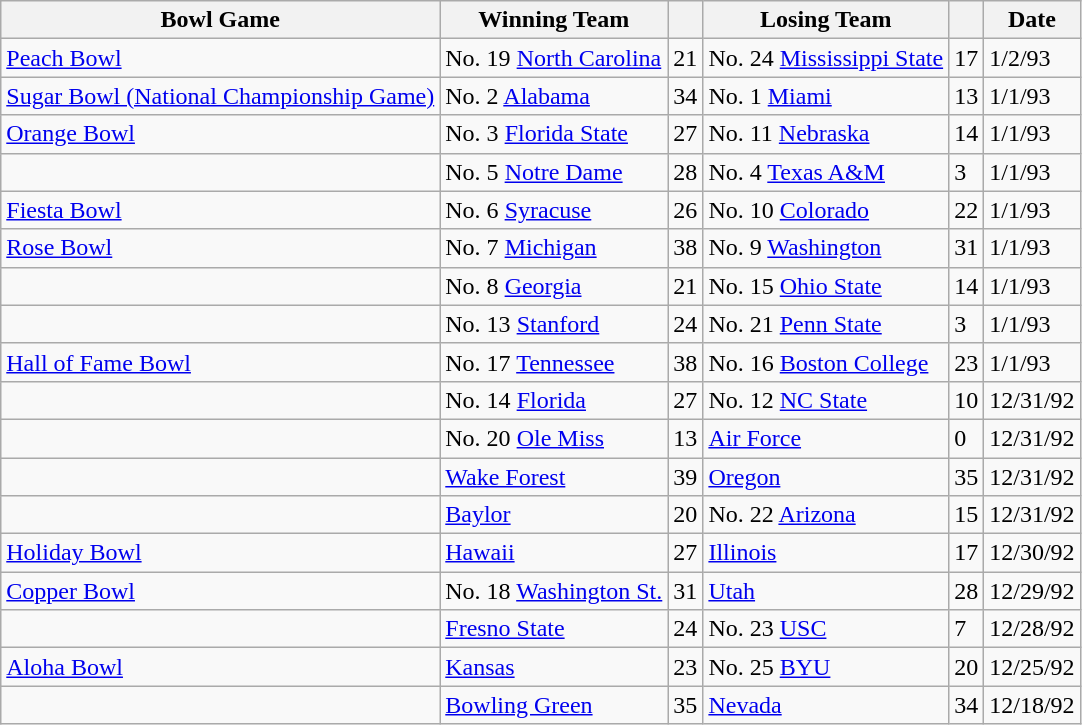<table class="wikitable">
<tr>
<th>Bowl Game</th>
<th>Winning Team</th>
<th></th>
<th>Losing Team</th>
<th></th>
<th>Date</th>
</tr>
<tr>
<td><a href='#'>Peach Bowl</a></td>
<td>No. 19 <a href='#'>North Carolina</a></td>
<td>21</td>
<td>No. 24 <a href='#'>Mississippi State</a></td>
<td>17</td>
<td>1/2/93</td>
</tr>
<tr>
<td><a href='#'>Sugar Bowl (National Championship Game)</a></td>
<td>No. 2 <a href='#'>Alabama</a></td>
<td>34</td>
<td>No. 1 <a href='#'>Miami</a></td>
<td>13</td>
<td>1/1/93</td>
</tr>
<tr>
<td><a href='#'>Orange Bowl</a></td>
<td>No. 3 <a href='#'>Florida State</a></td>
<td>27</td>
<td>No. 11 <a href='#'>Nebraska</a></td>
<td>14</td>
<td>1/1/93</td>
</tr>
<tr>
<td></td>
<td>No. 5 <a href='#'>Notre Dame</a></td>
<td>28</td>
<td>No. 4 <a href='#'>Texas A&M</a></td>
<td>3</td>
<td>1/1/93</td>
</tr>
<tr>
<td><a href='#'>Fiesta Bowl</a></td>
<td>No. 6 <a href='#'>Syracuse</a></td>
<td>26</td>
<td>No. 10 <a href='#'>Colorado</a></td>
<td>22</td>
<td>1/1/93</td>
</tr>
<tr>
<td><a href='#'>Rose Bowl</a></td>
<td>No. 7 <a href='#'>Michigan</a></td>
<td>38</td>
<td>No. 9 <a href='#'>Washington</a></td>
<td>31</td>
<td>1/1/93</td>
</tr>
<tr>
<td></td>
<td>No. 8 <a href='#'>Georgia</a></td>
<td>21</td>
<td>No. 15 <a href='#'>Ohio State</a></td>
<td>14</td>
<td>1/1/93</td>
</tr>
<tr>
<td></td>
<td>No. 13 <a href='#'>Stanford</a></td>
<td>24</td>
<td>No. 21 <a href='#'>Penn State</a></td>
<td>3</td>
<td>1/1/93</td>
</tr>
<tr>
<td><a href='#'>Hall of Fame Bowl</a></td>
<td>No. 17 <a href='#'>Tennessee</a></td>
<td>38</td>
<td>No. 16 <a href='#'>Boston College</a></td>
<td>23</td>
<td>1/1/93</td>
</tr>
<tr>
<td></td>
<td>No. 14 <a href='#'>Florida</a></td>
<td>27</td>
<td>No. 12 <a href='#'>NC State</a></td>
<td>10</td>
<td>12/31/92</td>
</tr>
<tr>
<td></td>
<td>No. 20 <a href='#'>Ole Miss</a></td>
<td>13</td>
<td><a href='#'>Air Force</a></td>
<td>0</td>
<td>12/31/92</td>
</tr>
<tr>
<td></td>
<td><a href='#'>Wake Forest</a></td>
<td>39</td>
<td><a href='#'>Oregon</a></td>
<td>35</td>
<td>12/31/92</td>
</tr>
<tr>
<td></td>
<td><a href='#'>Baylor</a></td>
<td>20</td>
<td>No. 22 <a href='#'>Arizona</a></td>
<td>15</td>
<td>12/31/92</td>
</tr>
<tr>
<td><a href='#'>Holiday Bowl</a></td>
<td><a href='#'>Hawaii</a></td>
<td>27</td>
<td><a href='#'>Illinois</a></td>
<td>17</td>
<td>12/30/92</td>
</tr>
<tr>
<td><a href='#'>Copper Bowl</a></td>
<td>No. 18 <a href='#'>Washington St.</a></td>
<td>31</td>
<td><a href='#'>Utah</a></td>
<td>28</td>
<td>12/29/92</td>
</tr>
<tr>
<td></td>
<td><a href='#'>Fresno State</a></td>
<td>24</td>
<td>No. 23 <a href='#'>USC</a></td>
<td>7</td>
<td>12/28/92</td>
</tr>
<tr>
<td><a href='#'>Aloha Bowl</a></td>
<td><a href='#'>Kansas</a></td>
<td>23</td>
<td>No. 25 <a href='#'>BYU</a></td>
<td>20</td>
<td>12/25/92</td>
</tr>
<tr>
<td></td>
<td><a href='#'>Bowling Green</a></td>
<td>35</td>
<td><a href='#'>Nevada</a></td>
<td>34</td>
<td>12/18/92</td>
</tr>
</table>
